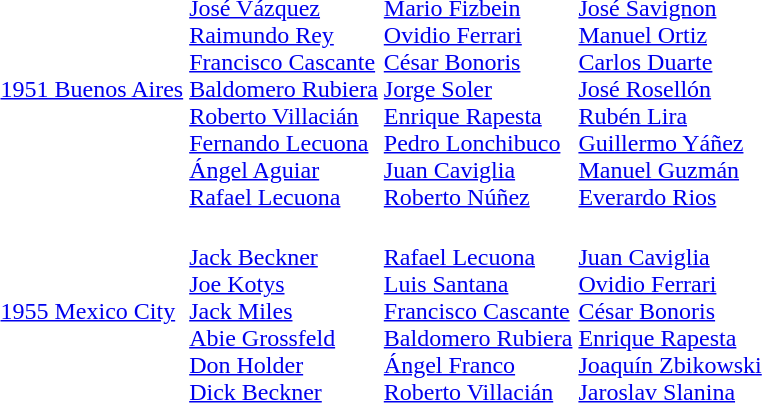<table>
<tr>
<td><a href='#'>1951 Buenos Aires</a></td>
<td><br><a href='#'>José Vázquez</a><br><a href='#'>Raimundo Rey</a><br><a href='#'>Francisco Cascante</a><br><a href='#'>Baldomero Rubiera</a><br><a href='#'>Roberto Villacián</a><br><a href='#'>Fernando Lecuona</a><br><a href='#'>Ángel Aguiar</a><br><a href='#'>Rafael Lecuona</a></td>
<td><br><a href='#'>Mario Fizbein</a><br><a href='#'>Ovidio Ferrari</a><br><a href='#'>César Bonoris</a><br><a href='#'>Jorge Soler</a><br><a href='#'>Enrique Rapesta</a><br><a href='#'>Pedro Lonchibuco</a><br><a href='#'>Juan Caviglia</a><br><a href='#'>Roberto Núñez</a></td>
<td><br><a href='#'>José Savignon</a><br><a href='#'>Manuel Ortiz</a><br><a href='#'>Carlos Duarte</a><br><a href='#'>José Rosellón</a><br><a href='#'>Rubén Lira</a><br><a href='#'>Guillermo Yáñez</a><br><a href='#'>Manuel Guzmán</a><br><a href='#'>Everardo Rios</a></td>
</tr>
<tr>
<td><a href='#'>1955 Mexico City</a></td>
<td><br><a href='#'>Jack Beckner</a><br><a href='#'>Joe Kotys</a><br><a href='#'>Jack Miles</a><br><a href='#'>Abie Grossfeld</a><br><a href='#'>Don Holder</a><br><a href='#'>Dick Beckner</a></td>
<td><br><a href='#'>Rafael Lecuona</a><br><a href='#'>Luis Santana</a><br><a href='#'>Francisco Cascante</a><br><a href='#'>Baldomero Rubiera</a><br><a href='#'>Ángel Franco</a><br><a href='#'>Roberto Villacián</a></td>
<td><br><a href='#'>Juan Caviglia</a><br><a href='#'>Ovidio Ferrari</a><br><a href='#'>César Bonoris</a><br><a href='#'>Enrique Rapesta</a><br><a href='#'>Joaquín Zbikowski</a><br><a href='#'>Jaroslav Slanina</a></td>
</tr>
</table>
